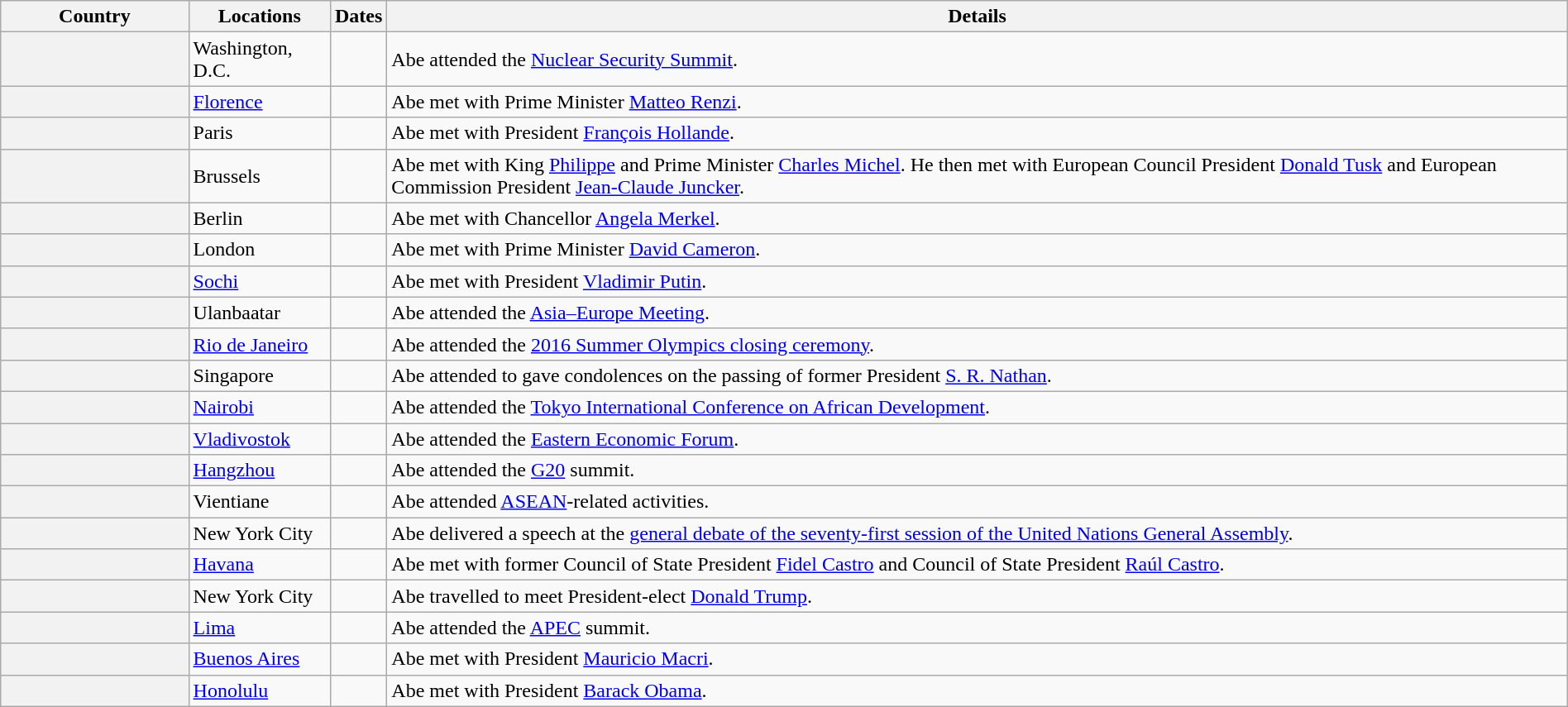<table class="wikitable sortable" border="1" style="margin: 1em auto 1em auto">
<tr>
<th scope="col" style="width: 12%;">Country</th>
<th>Locations</th>
<th>Dates</th>
<th>Details</th>
</tr>
<tr>
<th scope="row"></th>
<td>Washington, D.C.</td>
<td></td>
<td>Abe attended the <a href='#'>Nuclear Security Summit</a>.</td>
</tr>
<tr>
<th scope="row"></th>
<td><a href='#'>Florence</a></td>
<td></td>
<td>Abe met with Prime Minister <a href='#'>Matteo Renzi</a>.</td>
</tr>
<tr>
<th></th>
<td>Paris</td>
<td></td>
<td>Abe met with President <a href='#'>François Hollande</a>.</td>
</tr>
<tr>
<th scope="row"></th>
<td>Brussels</td>
<td></td>
<td>Abe met with King <a href='#'>Philippe</a> and Prime Minister <a href='#'>Charles Michel</a>. He then met with European Council President <a href='#'>Donald Tusk</a> and European Commission President <a href='#'>Jean-Claude Juncker</a>.</td>
</tr>
<tr>
<th scope="row"></th>
<td>Berlin</td>
<td></td>
<td>Abe met with Chancellor <a href='#'>Angela Merkel</a>.</td>
</tr>
<tr>
<th></th>
<td>London</td>
<td></td>
<td>Abe met with Prime Minister <a href='#'>David Cameron</a>.</td>
</tr>
<tr>
<th scope="row"></th>
<td><a href='#'>Sochi</a></td>
<td></td>
<td>Abe met with President <a href='#'>Vladimir Putin</a>.</td>
</tr>
<tr>
<th scope="row"></th>
<td>Ulanbaatar</td>
<td></td>
<td>Abe attended the <a href='#'>Asia–Europe Meeting</a>.</td>
</tr>
<tr>
<th scope="row"></th>
<td><a href='#'>Rio de Janeiro</a></td>
<td></td>
<td>Abe attended the <a href='#'>2016 Summer Olympics closing ceremony</a>.</td>
</tr>
<tr>
<th></th>
<td>Singapore</td>
<td></td>
<td>Abe attended to gave condolences on the passing of former President <a href='#'>S. R. Nathan</a>.</td>
</tr>
<tr>
<th></th>
<td><a href='#'>Nairobi</a></td>
<td></td>
<td>Abe attended the <a href='#'>Tokyo International Conference on African Development</a>.</td>
</tr>
<tr>
<th></th>
<td><a href='#'>Vladivostok</a></td>
<td></td>
<td>Abe attended the <a href='#'>Eastern Economic Forum</a>.</td>
</tr>
<tr>
<th></th>
<td><a href='#'>Hangzhou</a></td>
<td></td>
<td>Abe attended the <a href='#'>G20</a> summit.</td>
</tr>
<tr>
<th></th>
<td>Vientiane</td>
<td></td>
<td>Abe attended <a href='#'>ASEAN</a>-related activities.</td>
</tr>
<tr>
<th></th>
<td>New York City</td>
<td></td>
<td>Abe delivered a speech at the <a href='#'>general debate of the seventy-first session of the United Nations General Assembly</a>.</td>
</tr>
<tr>
<th></th>
<td><a href='#'>Havana</a></td>
<td></td>
<td>Abe met with former Council of State President <a href='#'>Fidel Castro</a> and Council of State President <a href='#'>Raúl Castro</a>.</td>
</tr>
<tr>
<th></th>
<td>New York City</td>
<td></td>
<td>Abe travelled to meet President-elect <a href='#'>Donald Trump</a>.</td>
</tr>
<tr>
<th></th>
<td><a href='#'>Lima</a></td>
<td></td>
<td>Abe attended the <a href='#'>APEC</a> summit.</td>
</tr>
<tr>
<th></th>
<td><a href='#'>Buenos Aires</a></td>
<td></td>
<td>Abe met with President <a href='#'>Mauricio Macri</a>.</td>
</tr>
<tr>
<th></th>
<td><a href='#'>Honolulu</a></td>
<td></td>
<td>Abe met with President <a href='#'>Barack Obama</a>.</td>
</tr>
</table>
